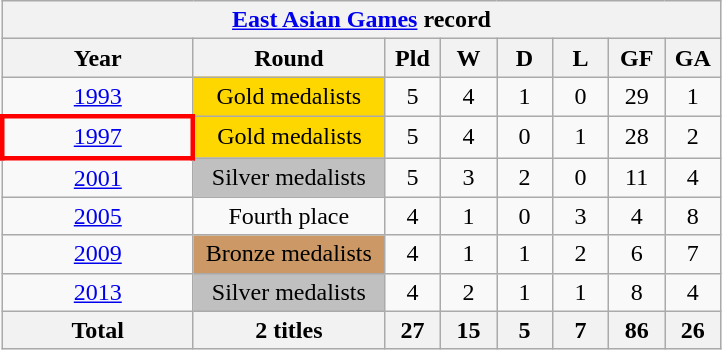<table class="wikitable" style="text-align: center;">
<tr>
<th colspan="8"><a href='#'>East Asian Games</a> record</th>
</tr>
<tr>
<th width="120">Year</th>
<th width="120">Round</th>
<th width="30">Pld</th>
<th width="30">W</th>
<th width="30">D</th>
<th width="30">L</th>
<th width="30">GF</th>
<th width="30">GA</th>
</tr>
<tr>
<td> <a href='#'>1993</a></td>
<td style="background:gold;">Gold medalists</td>
<td>5</td>
<td>4</td>
<td>1</td>
<td>0</td>
<td>29</td>
<td>1</td>
</tr>
<tr>
<td style="border: 3px solid red"> <a href='#'>1997</a></td>
<td style="background:gold;">Gold medalists</td>
<td>5</td>
<td>4</td>
<td>0</td>
<td>1</td>
<td>28</td>
<td>2</td>
</tr>
<tr>
<td> <a href='#'>2001</a></td>
<td style="background:silver;">Silver medalists</td>
<td>5</td>
<td>3</td>
<td>2</td>
<td>0</td>
<td>11</td>
<td>4</td>
</tr>
<tr>
<td> <a href='#'>2005</a></td>
<td>Fourth place</td>
<td>4</td>
<td>1</td>
<td>0</td>
<td>3</td>
<td>4</td>
<td>8</td>
</tr>
<tr>
<td> <a href='#'>2009</a></td>
<td bgcolor="#cc9966">Bronze medalists</td>
<td>4</td>
<td>1</td>
<td>1</td>
<td>2</td>
<td>6</td>
<td>7</td>
</tr>
<tr>
<td> <a href='#'>2013</a></td>
<td style="background:silver;">Silver medalists</td>
<td>4</td>
<td>2</td>
<td>1</td>
<td>1</td>
<td>8</td>
<td>4</td>
</tr>
<tr>
<th>Total</th>
<th>2 titles</th>
<th>27</th>
<th>15</th>
<th>5</th>
<th>7</th>
<th>86</th>
<th>26</th>
</tr>
</table>
